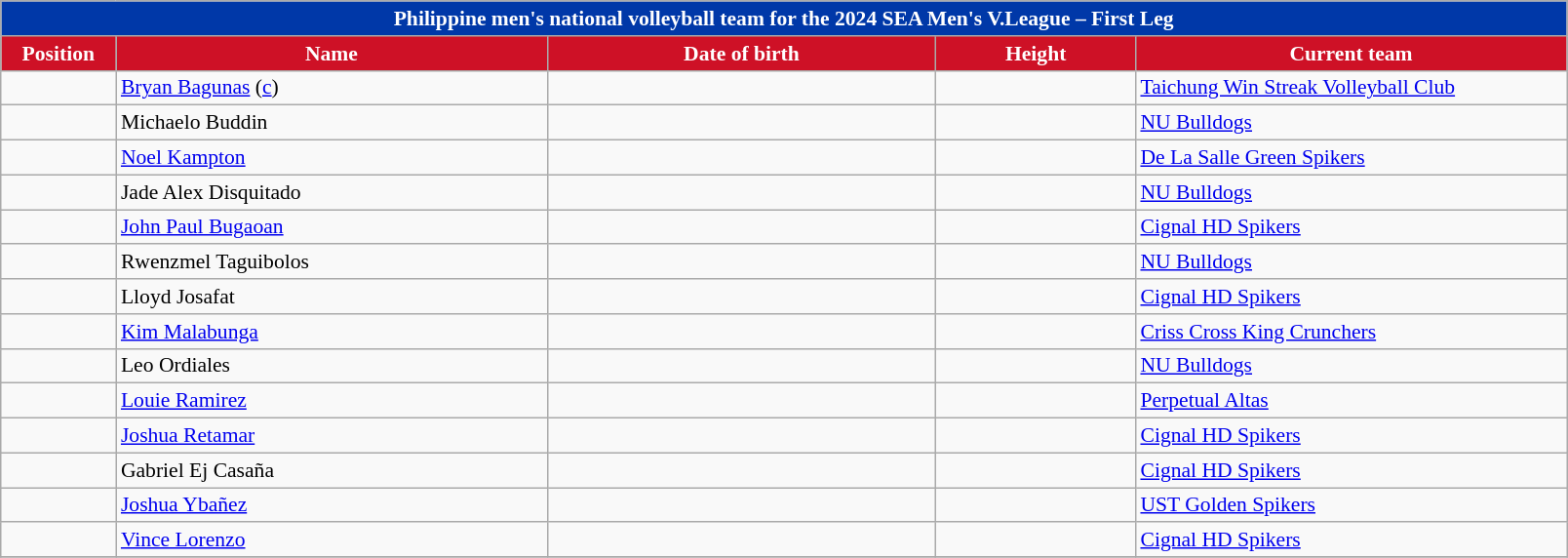<table class="wikitable" style="font-size:90%; text-align:center">
<tr>
<th colspan="6" style="background:#0038A8; color: #FFFFFF"><strong>Philippine men's national volleyball team for the 2024 SEA Men's V.League – First Leg</strong></th>
</tr>
<tr>
<th style="width:5em; background:#CE1126; color: #FFFFFF;">Position</th>
<th style="width:20em; background:#CE1126; color: #FFFFFF;">Name</th>
<th style="width:18em; background:#CE1126; color: #FFFFFF;">Date of birth</th>
<th style="width:9em; background:#CE1126; color: #FFFFFF;">Height</th>
<th style="width:20em; background:#CE1126; color: #FFFFFF;">Current team</th>
</tr>
<tr>
<td></td>
<td align=left><a href='#'>Bryan Bagunas</a> (<a href='#'>c</a>)</td>
<td align=right></td>
<td></td>
<td align=left> <a href='#'>Taichung Win Streak Volleyball Club</a></td>
</tr>
<tr>
<td></td>
<td align=left>Michaelo Buddin</td>
<td align=right></td>
<td></td>
<td align=left> <a href='#'>NU Bulldogs</a></td>
</tr>
<tr>
<td></td>
<td align=left><a href='#'>Noel Kampton</a></td>
<td align=right></td>
<td></td>
<td align=left> <a href='#'>De La Salle Green Spikers</a></td>
</tr>
<tr>
<td></td>
<td align=left>Jade Alex Disquitado</td>
<td align=right></td>
<td></td>
<td align=left> <a href='#'>NU Bulldogs</a></td>
</tr>
<tr>
<td></td>
<td align=left><a href='#'>John Paul Bugaoan</a></td>
<td align=right></td>
<td></td>
<td align=left> <a href='#'>Cignal HD Spikers</a></td>
</tr>
<tr>
<td></td>
<td align=left>Rwenzmel Taguibolos</td>
<td align=right></td>
<td></td>
<td align=left> <a href='#'>NU Bulldogs</a></td>
</tr>
<tr>
<td></td>
<td align=left>Lloyd Josafat</td>
<td align=right></td>
<td></td>
<td align=left> <a href='#'>Cignal HD Spikers</a></td>
</tr>
<tr>
<td></td>
<td align=left><a href='#'>Kim Malabunga</a></td>
<td align=right></td>
<td></td>
<td align=left> <a href='#'>Criss Cross King Crunchers</a></td>
</tr>
<tr>
<td></td>
<td align=left>Leo Ordiales</td>
<td align=right></td>
<td></td>
<td align=left> <a href='#'>NU Bulldogs</a></td>
</tr>
<tr>
<td></td>
<td align=left><a href='#'>Louie Ramirez</a></td>
<td align=right></td>
<td></td>
<td align=left> <a href='#'>Perpetual Altas</a></td>
</tr>
<tr>
<td></td>
<td align=left><a href='#'>Joshua Retamar</a></td>
<td align=right></td>
<td></td>
<td align=left> <a href='#'>Cignal HD Spikers</a></td>
</tr>
<tr>
<td></td>
<td align=left>Gabriel Ej Casaña</td>
<td align=right></td>
<td></td>
<td align=left> <a href='#'>Cignal HD Spikers</a></td>
</tr>
<tr>
<td></td>
<td align=left><a href='#'>Joshua Ybañez</a></td>
<td align=right></td>
<td></td>
<td align=left> <a href='#'>UST Golden Spikers</a></td>
</tr>
<tr>
<td></td>
<td align=left><a href='#'>Vince Lorenzo</a></td>
<td align=right></td>
<td></td>
<td align=left> <a href='#'>Cignal HD Spikers</a></td>
</tr>
<tr>
</tr>
</table>
